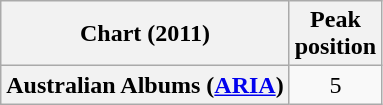<table class="wikitable sortable plainrowheaders" style="text-align:center">
<tr>
<th scope="col">Chart (2011)</th>
<th scope="col">Peak<br>position</th>
</tr>
<tr>
<th scope="row">Australian Albums (<a href='#'>ARIA</a>)</th>
<td>5</td>
</tr>
</table>
